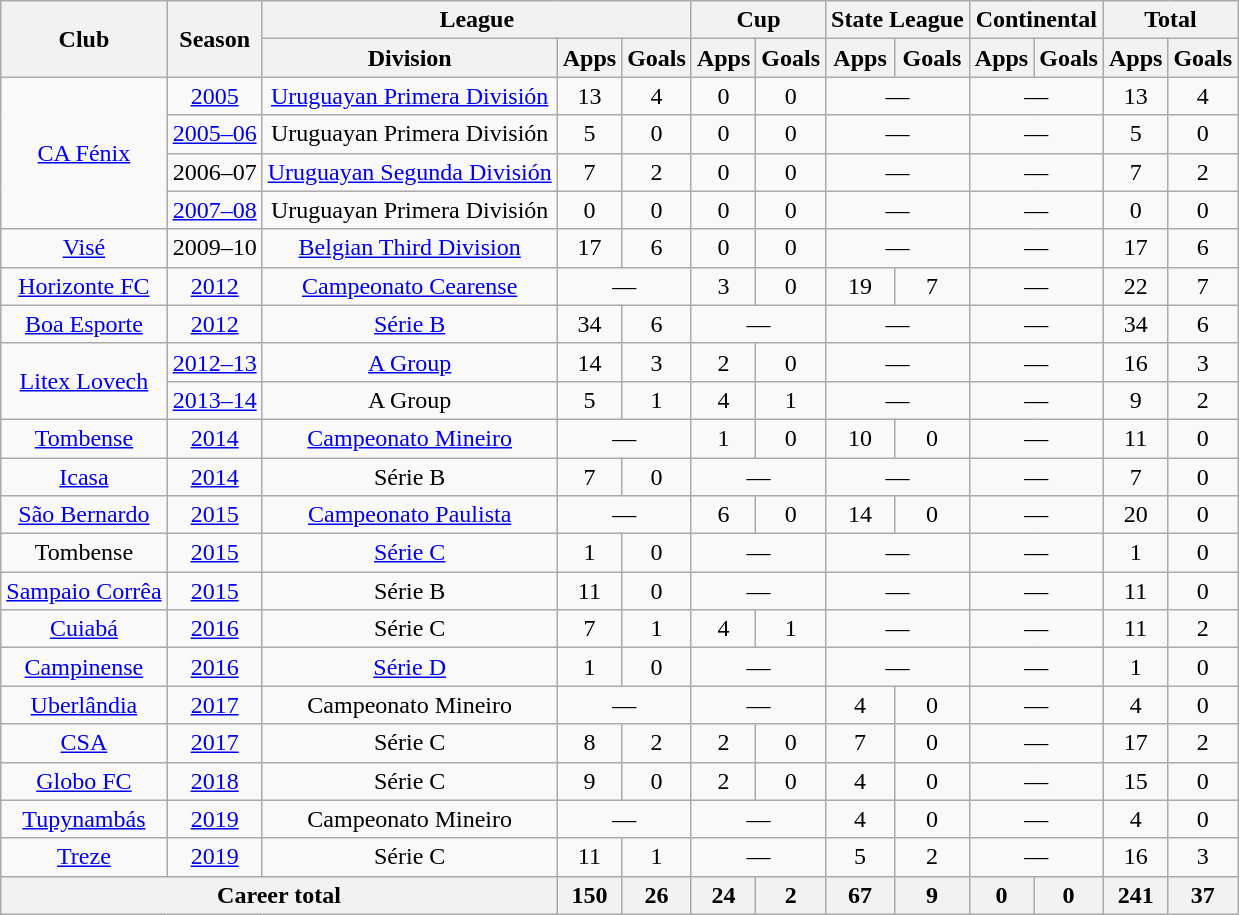<table class="wikitable" style="text-align:center">
<tr>
<th rowspan="2">Club</th>
<th rowspan="2">Season</th>
<th colspan="3">League</th>
<th colspan="2">Cup</th>
<th colspan="2">State League</th>
<th colspan="2">Continental</th>
<th colspan="2">Total</th>
</tr>
<tr>
<th>Division</th>
<th>Apps</th>
<th>Goals</th>
<th>Apps</th>
<th>Goals</th>
<th>Apps</th>
<th>Goals</th>
<th>Apps</th>
<th>Goals</th>
<th>Apps</th>
<th>Goals</th>
</tr>
<tr>
<td rowspan="4"><a href='#'>CA Fénix</a></td>
<td><a href='#'>2005</a></td>
<td><a href='#'>Uruguayan Primera División</a></td>
<td>13</td>
<td>4</td>
<td>0</td>
<td>0</td>
<td colspan="2">—</td>
<td colspan="2">—</td>
<td>13</td>
<td>4</td>
</tr>
<tr>
<td><a href='#'>2005–06</a></td>
<td>Uruguayan Primera División</td>
<td>5</td>
<td>0</td>
<td>0</td>
<td>0</td>
<td colspan="2">—</td>
<td colspan="2">—</td>
<td>5</td>
<td>0</td>
</tr>
<tr>
<td>2006–07</td>
<td><a href='#'>Uruguayan Segunda División</a></td>
<td>7</td>
<td>2</td>
<td>0</td>
<td>0</td>
<td colspan="2">—</td>
<td colspan="2">—</td>
<td>7</td>
<td>2</td>
</tr>
<tr>
<td><a href='#'>2007–08</a></td>
<td>Uruguayan Primera División</td>
<td>0</td>
<td>0</td>
<td>0</td>
<td>0</td>
<td colspan="2">—</td>
<td colspan="2">—</td>
<td>0</td>
<td>0</td>
</tr>
<tr>
<td><a href='#'>Visé</a></td>
<td>2009–10</td>
<td><a href='#'>Belgian Third Division</a></td>
<td>17</td>
<td>6</td>
<td>0</td>
<td>0</td>
<td colspan="2">—</td>
<td colspan="2">—</td>
<td>17</td>
<td>6</td>
</tr>
<tr>
<td><a href='#'>Horizonte FC</a></td>
<td><a href='#'>2012</a></td>
<td><a href='#'>Campeonato Cearense</a></td>
<td colspan="2">—</td>
<td>3</td>
<td>0</td>
<td>19</td>
<td>7</td>
<td colspan="2">—</td>
<td>22</td>
<td>7</td>
</tr>
<tr>
<td><a href='#'>Boa Esporte</a></td>
<td><a href='#'>2012</a></td>
<td><a href='#'>Série B</a></td>
<td>34</td>
<td>6</td>
<td colspan="2">—</td>
<td colspan="2">—</td>
<td colspan="2">—</td>
<td>34</td>
<td>6</td>
</tr>
<tr>
<td rowspan="2"><a href='#'>Litex Lovech</a></td>
<td><a href='#'>2012–13</a></td>
<td><a href='#'>A Group</a></td>
<td>14</td>
<td>3</td>
<td>2</td>
<td>0</td>
<td colspan="2">—</td>
<td colspan="2">—</td>
<td>16</td>
<td>3</td>
</tr>
<tr>
<td><a href='#'>2013–14</a></td>
<td>A Group</td>
<td>5</td>
<td>1</td>
<td>4</td>
<td>1</td>
<td colspan="2">—</td>
<td colspan="2">—</td>
<td>9</td>
<td>2</td>
</tr>
<tr>
<td><a href='#'>Tombense</a></td>
<td><a href='#'>2014</a></td>
<td><a href='#'>Campeonato Mineiro</a></td>
<td colspan="2">—</td>
<td>1</td>
<td>0</td>
<td>10</td>
<td>0</td>
<td colspan="2">—</td>
<td>11</td>
<td>0</td>
</tr>
<tr>
<td><a href='#'>Icasa</a></td>
<td><a href='#'>2014</a></td>
<td>Série B</td>
<td>7</td>
<td>0</td>
<td colspan="2">—</td>
<td colspan="2">—</td>
<td colspan="2">—</td>
<td>7</td>
<td>0</td>
</tr>
<tr>
<td><a href='#'>São Bernardo</a></td>
<td><a href='#'>2015</a></td>
<td><a href='#'>Campeonato Paulista</a></td>
<td colspan="2">—</td>
<td>6</td>
<td>0</td>
<td>14</td>
<td>0</td>
<td colspan="2">—</td>
<td>20</td>
<td>0</td>
</tr>
<tr>
<td>Tombense</td>
<td><a href='#'>2015</a></td>
<td><a href='#'>Série C</a></td>
<td>1</td>
<td>0</td>
<td colspan="2">—</td>
<td colspan="2">—</td>
<td colspan="2">—</td>
<td>1</td>
<td>0</td>
</tr>
<tr>
<td><a href='#'>Sampaio Corrêa</a></td>
<td><a href='#'>2015</a></td>
<td>Série B</td>
<td>11</td>
<td>0</td>
<td colspan="2">—</td>
<td colspan="2">—</td>
<td colspan="2">—</td>
<td>11</td>
<td>0</td>
</tr>
<tr>
<td><a href='#'>Cuiabá</a></td>
<td><a href='#'>2016</a></td>
<td>Série C</td>
<td>7</td>
<td>1</td>
<td>4</td>
<td>1</td>
<td colspan="2">—</td>
<td colspan="2">—</td>
<td>11</td>
<td>2</td>
</tr>
<tr>
<td><a href='#'>Campinense</a></td>
<td><a href='#'>2016</a></td>
<td><a href='#'>Série D</a></td>
<td>1</td>
<td>0</td>
<td colspan="2">—</td>
<td colspan="2">—</td>
<td colspan="2">—</td>
<td>1</td>
<td>0</td>
</tr>
<tr>
<td><a href='#'>Uberlândia</a></td>
<td><a href='#'>2017</a></td>
<td>Campeonato Mineiro</td>
<td colspan="2">—</td>
<td colspan="2">—</td>
<td>4</td>
<td>0</td>
<td colspan="2">—</td>
<td>4</td>
<td>0</td>
</tr>
<tr>
<td><a href='#'>CSA</a></td>
<td><a href='#'>2017</a></td>
<td>Série C</td>
<td>8</td>
<td>2</td>
<td>2</td>
<td>0</td>
<td>7</td>
<td>0</td>
<td colspan="2">—</td>
<td>17</td>
<td>2</td>
</tr>
<tr>
<td><a href='#'>Globo FC</a></td>
<td><a href='#'>2018</a></td>
<td>Série C</td>
<td>9</td>
<td>0</td>
<td>2</td>
<td>0</td>
<td>4</td>
<td>0</td>
<td colspan="2">—</td>
<td>15</td>
<td>0</td>
</tr>
<tr>
<td><a href='#'>Tupynambás</a></td>
<td><a href='#'>2019</a></td>
<td>Campeonato Mineiro</td>
<td colspan="2">—</td>
<td colspan="2">—</td>
<td>4</td>
<td>0</td>
<td colspan="2">—</td>
<td>4</td>
<td>0</td>
</tr>
<tr>
<td><a href='#'>Treze</a></td>
<td><a href='#'>2019</a></td>
<td>Série C</td>
<td>11</td>
<td>1</td>
<td colspan="2">—</td>
<td>5</td>
<td>2</td>
<td colspan="2">—</td>
<td>16</td>
<td>3</td>
</tr>
<tr>
<th colspan="3">Career total</th>
<th>150</th>
<th>26</th>
<th>24</th>
<th>2</th>
<th>67</th>
<th>9</th>
<th>0</th>
<th>0</th>
<th>241</th>
<th>37</th>
</tr>
</table>
